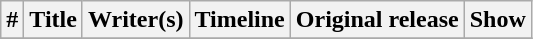<table class="wikitable plainrowheaders">
<tr>
<th>#</th>
<th>Title</th>
<th>Writer(s)</th>
<th>Timeline</th>
<th>Original release</th>
<th>Show</th>
</tr>
<tr>
</tr>
</table>
